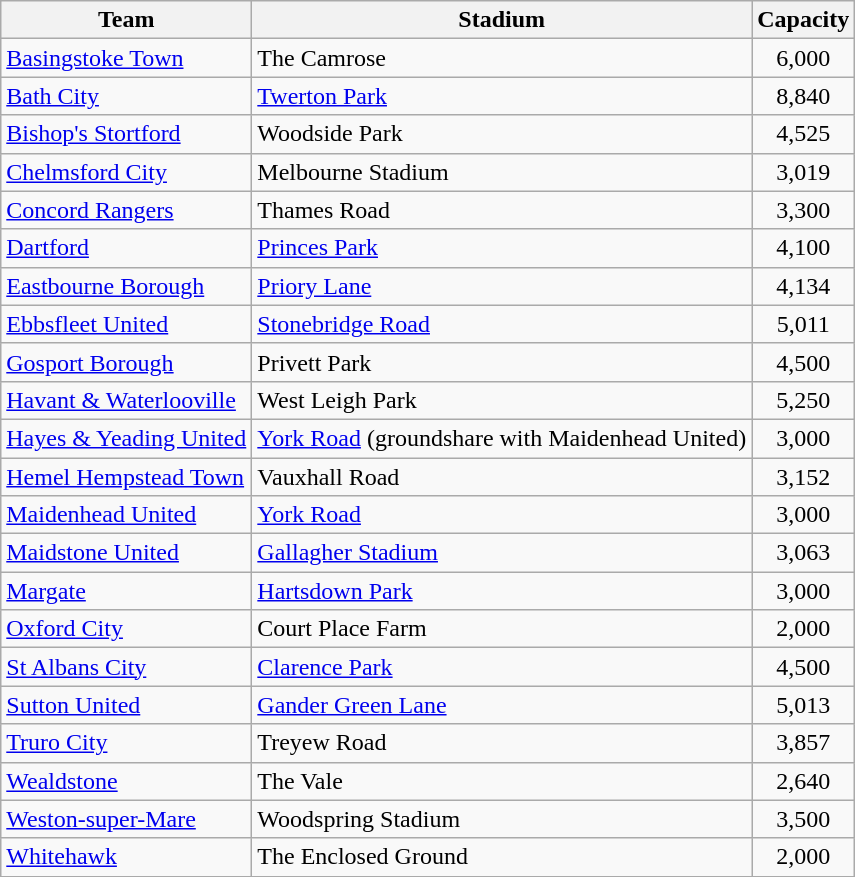<table class="wikitable sortable">
<tr>
<th>Team</th>
<th>Stadium</th>
<th>Capacity</th>
</tr>
<tr>
<td><a href='#'>Basingstoke Town</a></td>
<td>The Camrose</td>
<td align="center">6,000</td>
</tr>
<tr>
<td><a href='#'>Bath City</a></td>
<td><a href='#'>Twerton Park</a></td>
<td align="center">8,840</td>
</tr>
<tr>
<td><a href='#'>Bishop's Stortford</a></td>
<td>Woodside Park</td>
<td align="center">4,525</td>
</tr>
<tr>
<td><a href='#'>Chelmsford City</a></td>
<td>Melbourne Stadium</td>
<td align="center">3,019</td>
</tr>
<tr>
<td><a href='#'>Concord Rangers</a></td>
<td>Thames Road</td>
<td align="center">3,300</td>
</tr>
<tr>
<td><a href='#'>Dartford</a></td>
<td><a href='#'>Princes Park</a></td>
<td align="center">4,100</td>
</tr>
<tr>
<td><a href='#'>Eastbourne Borough</a></td>
<td><a href='#'>Priory Lane</a></td>
<td align="center">4,134</td>
</tr>
<tr>
<td><a href='#'>Ebbsfleet United</a></td>
<td><a href='#'>Stonebridge Road</a></td>
<td align="center">5,011</td>
</tr>
<tr>
<td><a href='#'>Gosport Borough</a></td>
<td>Privett Park</td>
<td align="center">4,500</td>
</tr>
<tr>
<td><a href='#'>Havant & Waterlooville</a></td>
<td>West Leigh Park</td>
<td align="center">5,250</td>
</tr>
<tr>
<td><a href='#'>Hayes & Yeading United</a></td>
<td><a href='#'>York Road</a> (groundshare with Maidenhead United)</td>
<td align="center">3,000</td>
</tr>
<tr>
<td><a href='#'>Hemel Hempstead Town</a></td>
<td>Vauxhall Road</td>
<td align="center">3,152</td>
</tr>
<tr>
<td><a href='#'>Maidenhead United</a></td>
<td><a href='#'>York Road</a></td>
<td align="center">3,000</td>
</tr>
<tr>
<td><a href='#'>Maidstone United</a></td>
<td><a href='#'>Gallagher Stadium</a></td>
<td align="center">3,063</td>
</tr>
<tr>
<td><a href='#'>Margate</a></td>
<td><a href='#'>Hartsdown Park</a></td>
<td align="center">3,000</td>
</tr>
<tr>
<td><a href='#'>Oxford City</a></td>
<td>Court Place Farm</td>
<td align="center">2,000</td>
</tr>
<tr>
<td><a href='#'>St Albans City</a></td>
<td><a href='#'>Clarence Park</a></td>
<td align="center">4,500</td>
</tr>
<tr>
<td><a href='#'>Sutton United</a></td>
<td><a href='#'>Gander Green Lane</a></td>
<td align="center">5,013</td>
</tr>
<tr>
<td><a href='#'>Truro City</a></td>
<td>Treyew Road</td>
<td align="center">3,857</td>
</tr>
<tr>
<td><a href='#'>Wealdstone</a></td>
<td>The Vale</td>
<td align="center">2,640</td>
</tr>
<tr>
<td><a href='#'>Weston-super-Mare</a></td>
<td>Woodspring Stadium</td>
<td align="center">3,500</td>
</tr>
<tr>
<td><a href='#'>Whitehawk</a></td>
<td>The Enclosed Ground</td>
<td align="center">2,000</td>
</tr>
</table>
